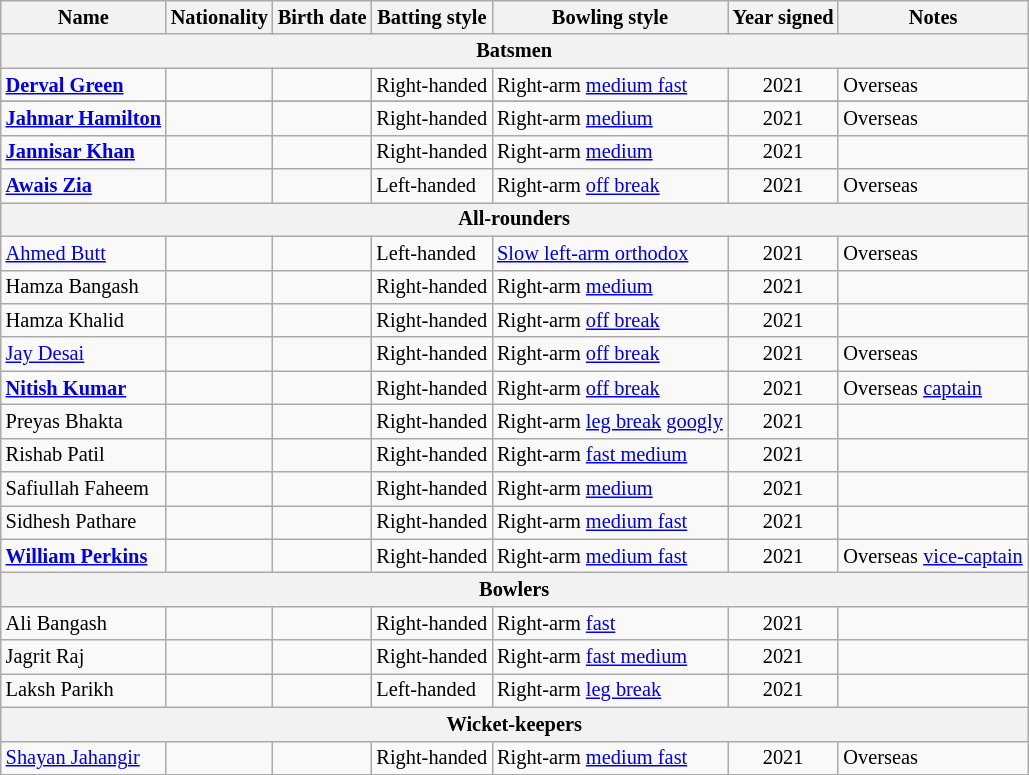<table class="wikitable" style="font-size:85%;">
<tr>
<th>Name</th>
<th>Nationality</th>
<th>Birth date</th>
<th>Batting style</th>
<th>Bowling style</th>
<th>Year signed</th>
<th>Notes</th>
</tr>
<tr>
<th colspan="7" style="text-align:center;">Batsmen</th>
</tr>
<tr>
<td><strong><a href='#'>Derval Green</a></strong></td>
<td></td>
<td></td>
<td>Right-handed</td>
<td>Right-arm <a href='#'>medium fast</a></td>
<td style="text-align:center;">2021</td>
<td>Overseas</td>
</tr>
<tr>
</tr>
<tr>
<td><strong><a href='#'>Jahmar Hamilton</a></strong></td>
<td></td>
<td></td>
<td>Right-handed</td>
<td>Right-arm <a href='#'>medium</a></td>
<td style="text-align:center;">2021</td>
<td>Overseas</td>
</tr>
<tr>
<td><strong><a href='#'>Jannisar Khan</a></strong></td>
<td></td>
<td></td>
<td>Right-handed</td>
<td>Right-arm <a href='#'>medium</a></td>
<td style="text-align:center;">2021</td>
<td></td>
</tr>
<tr>
<td><strong><a href='#'>Awais Zia</a></strong></td>
<td></td>
<td></td>
<td>Left-handed</td>
<td>Right-arm <a href='#'>off break</a></td>
<td style="text-align:center;">2021</td>
<td>Overseas</td>
</tr>
<tr>
<th colspan="7" style="text-align:center;">All-rounders</th>
</tr>
<tr>
<td><a href='#'>Ahmed Butt</a></td>
<td></td>
<td></td>
<td>Left-handed</td>
<td><a href='#'>Slow left-arm orthodox</a></td>
<td style="text-align:center;">2021</td>
<td>Overseas</td>
</tr>
<tr>
<td>Hamza Bangash</td>
<td></td>
<td></td>
<td>Right-handed</td>
<td>Right-arm <a href='#'>medium</a></td>
<td style="text-align:center;">2021</td>
<td></td>
</tr>
<tr>
<td>Hamza Khalid</td>
<td></td>
<td></td>
<td>Right-handed</td>
<td>Right-arm <a href='#'>off break</a></td>
<td style="text-align:center;">2021</td>
<td></td>
</tr>
<tr>
<td><a href='#'>Jay Desai</a></td>
<td></td>
<td></td>
<td>Right-handed</td>
<td>Right-arm <a href='#'>off break</a></td>
<td style="text-align:center;">2021</td>
<td>Overseas</td>
</tr>
<tr>
<td><strong><a href='#'>Nitish Kumar</a></strong></td>
<td></td>
<td></td>
<td>Right-handed</td>
<td>Right-arm <a href='#'>off break</a></td>
<td style="text-align:center;">2021</td>
<td>Overseas <a href='#'>captain</a></td>
</tr>
<tr>
<td>Preyas Bhakta</td>
<td></td>
<td></td>
<td>Right-handed</td>
<td>Right-arm <a href='#'>leg break</a> <a href='#'>googly</a></td>
<td style="text-align:center;">2021</td>
<td></td>
</tr>
<tr>
<td>Rishab Patil</td>
<td></td>
<td></td>
<td>Right-handed</td>
<td>Right-arm <a href='#'>fast medium</a></td>
<td style="text-align:center;">2021</td>
<td></td>
</tr>
<tr>
<td>Safiullah Faheem</td>
<td></td>
<td></td>
<td>Right-handed</td>
<td>Right-arm <a href='#'>medium</a></td>
<td style="text-align:center;">2021</td>
<td></td>
</tr>
<tr>
<td>Sidhesh Pathare</td>
<td></td>
<td></td>
<td>Right-handed</td>
<td>Right-arm <a href='#'>medium fast</a></td>
<td style="text-align:center;">2021</td>
<td></td>
</tr>
<tr>
<td><strong><a href='#'>William Perkins</a></strong></td>
<td></td>
<td></td>
<td>Right-handed</td>
<td>Right-arm <a href='#'>medium fast</a></td>
<td style="text-align:center;">2021</td>
<td>Overseas <a href='#'>vice-captain</a></td>
</tr>
<tr>
<th colspan="7" style="text-align:center;">Bowlers</th>
</tr>
<tr>
<td>Ali Bangash</td>
<td></td>
<td></td>
<td>Right-handed</td>
<td>Right-arm <a href='#'>fast</a></td>
<td style="text-align:center;">2021</td>
<td></td>
</tr>
<tr>
<td>Jagrit Raj</td>
<td></td>
<td></td>
<td>Right-handed</td>
<td>Right-arm <a href='#'>fast medium</a></td>
<td style="text-align:center;">2021</td>
<td></td>
</tr>
<tr>
<td>Laksh Parikh</td>
<td></td>
<td></td>
<td>Left-handed</td>
<td>Right-arm <a href='#'>leg break</a></td>
<td style="text-align:center;">2021</td>
<td></td>
</tr>
<tr>
<th colspan="7" style="text-align:center;">Wicket-keepers</th>
</tr>
<tr>
<td><a href='#'>Shayan Jahangir</a></td>
<td></td>
<td></td>
<td>Right-handed</td>
<td>Right-arm <a href='#'>medium fast</a></td>
<td style="text-align:center;">2021</td>
<td>Overseas</td>
</tr>
</table>
